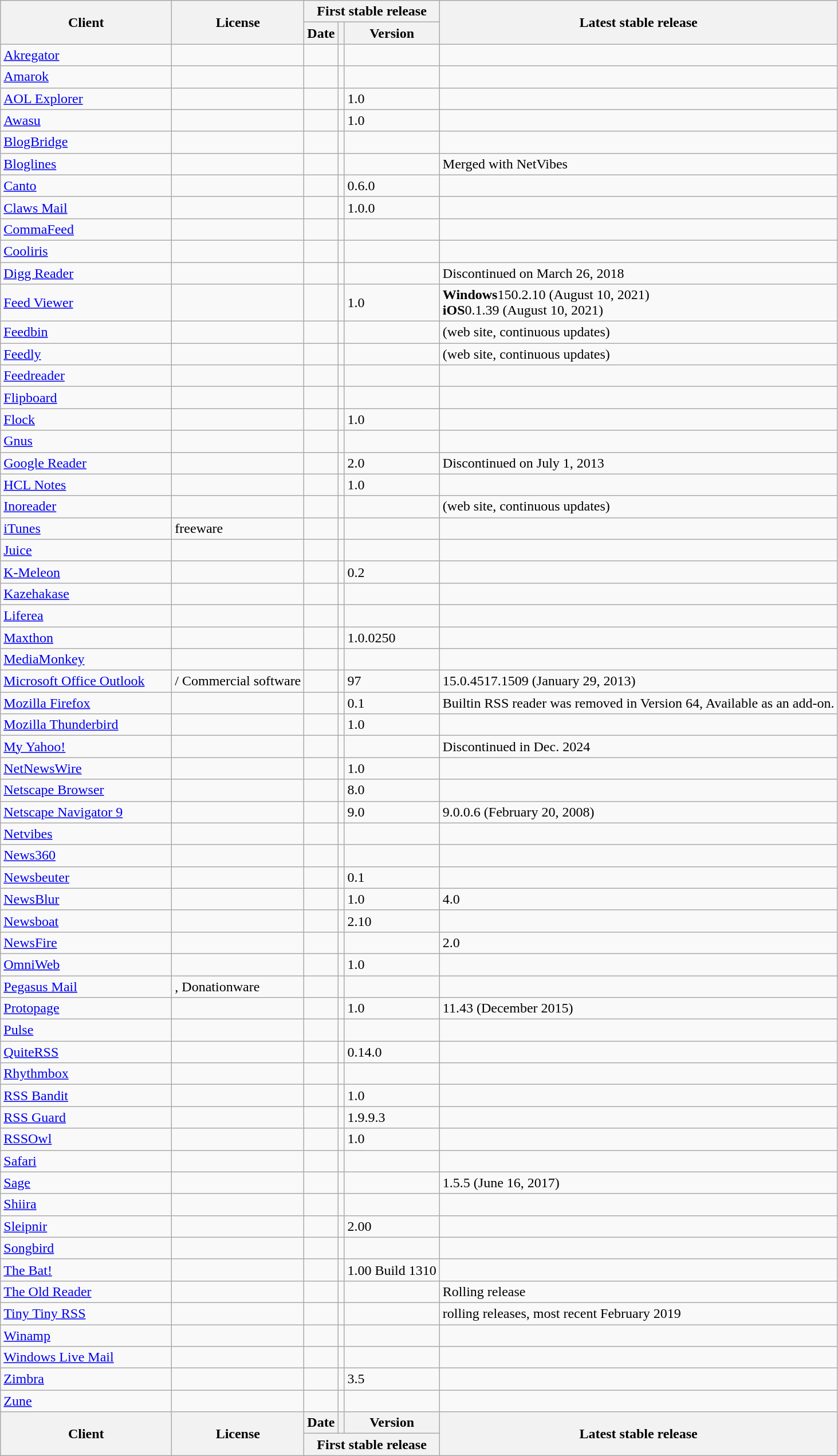<table class="wikitable sortable" style="width: auto; text-align: left; table-layout: fixed;">
<tr>
<th rowspan="2" style="width:12em">Client</th>
<th rowspan="2">License</th>
<th colspan="3">First stable release</th>
<th rowspan="2">Latest stable release</th>
</tr>
<tr>
<th>Date</th>
<th></th>
<th>Version</th>
</tr>
<tr>
<td><a href='#'>Akregator</a></td>
<td></td>
<td></td>
<td></td>
<td></td>
<td> </td>
</tr>
<tr>
<td><a href='#'>Amarok</a></td>
<td></td>
<td></td>
<td></td>
<td></td>
<td> </td>
</tr>
<tr>
<td><a href='#'>AOL Explorer</a></td>
<td></td>
<td></td>
<td></td>
<td>1.0</td>
<td> </td>
</tr>
<tr>
<td><a href='#'>Awasu</a></td>
<td></td>
<td></td>
<td></td>
<td>1.0</td>
<td> </td>
</tr>
<tr>
<td><a href='#'>BlogBridge</a></td>
<td></td>
<td></td>
<td></td>
<td></td>
<td> </td>
</tr>
<tr>
<td><a href='#'>Bloglines</a></td>
<td></td>
<td></td>
<td></td>
<td></td>
<td>Merged with NetVibes</td>
</tr>
<tr>
<td><a href='#'>Canto</a></td>
<td></td>
<td></td>
<td></td>
<td>0.6.0</td>
<td> </td>
</tr>
<tr>
<td><a href='#'>Claws Mail</a></td>
<td></td>
<td></td>
<td></td>
<td>1.0.0</td>
<td> </td>
</tr>
<tr>
<td><a href='#'>CommaFeed</a></td>
<td></td>
<td></td>
<td></td>
<td></td>
<td> </td>
</tr>
<tr>
<td><a href='#'>Cooliris</a></td>
<td></td>
<td></td>
<td></td>
<td></td>
<td></td>
</tr>
<tr>
<td><a href='#'>Digg Reader</a></td>
<td></td>
<td></td>
<td></td>
<td></td>
<td>Discontinued on March 26, 2018</td>
</tr>
<tr>
<td><a href='#'>Feed Viewer</a></td>
<td></td>
<td></td>
<td></td>
<td>1.0</td>
<td><strong>Windows</strong>150.2.10 (August 10, 2021)<br><strong>iOS</strong>0.1.39 (August 10, 2021)</td>
</tr>
<tr>
<td><a href='#'>Feedbin</a></td>
<td> </td>
<td></td>
<td></td>
<td></td>
<td>(web site, continuous updates)</td>
</tr>
<tr>
<td><a href='#'>Feedly</a></td>
<td></td>
<td></td>
<td></td>
<td></td>
<td>(web site, continuous updates)</td>
</tr>
<tr>
<td><a href='#'>Feedreader</a></td>
<td></td>
<td></td>
<td></td>
<td></td>
<td> </td>
</tr>
<tr>
<td><a href='#'>Flipboard</a></td>
<td></td>
<td></td>
<td></td>
<td></td>
<td></td>
</tr>
<tr>
<td><a href='#'>Flock</a></td>
<td></td>
<td></td>
<td></td>
<td>1.0</td>
<td> </td>
</tr>
<tr>
<td><a href='#'>Gnus</a></td>
<td></td>
<td></td>
<td></td>
<td></td>
<td></td>
</tr>
<tr>
<td><a href='#'>Google Reader</a></td>
<td></td>
<td></td>
<td></td>
<td>2.0</td>
<td>Discontinued on July 1, 2013</td>
</tr>
<tr>
<td><a href='#'>HCL Notes</a></td>
<td></td>
<td></td>
<td></td>
<td>1.0</td>
<td> </td>
</tr>
<tr>
<td><a href='#'>Inoreader</a></td>
<td></td>
<td></td>
<td></td>
<td></td>
<td>(web site, continuous updates)</td>
</tr>
<tr>
<td><a href='#'>iTunes</a></td>
<td> freeware</td>
<td></td>
<td></td>
<td></td>
<td> </td>
</tr>
<tr>
<td><a href='#'>Juice</a></td>
<td></td>
<td></td>
<td></td>
<td></td>
<td> </td>
</tr>
<tr>
<td><a href='#'>K-Meleon</a></td>
<td></td>
<td></td>
<td></td>
<td>0.2</td>
<td> </td>
</tr>
<tr>
<td><a href='#'>Kazehakase</a></td>
<td></td>
<td></td>
<td></td>
<td></td>
<td> </td>
</tr>
<tr>
<td><a href='#'>Liferea</a></td>
<td></td>
<td></td>
<td></td>
<td></td>
<td> </td>
</tr>
<tr>
<td><a href='#'>Maxthon</a></td>
<td></td>
<td></td>
<td></td>
<td>1.0.0250</td>
<td></td>
</tr>
<tr>
<td><a href='#'>MediaMonkey</a></td>
<td></td>
<td></td>
<td></td>
<td></td>
<td></td>
</tr>
<tr>
<td><a href='#'>Microsoft Office Outlook</a></td>
<td> / Commercial software</td>
<td></td>
<td></td>
<td>97</td>
<td>15.0.4517.1509 (January 29, 2013)</td>
</tr>
<tr>
<td><a href='#'>Mozilla Firefox</a></td>
<td></td>
<td></td>
<td></td>
<td>0.1</td>
<td>Builtin RSS reader was removed in Version 64, Available as an add-on. </td>
</tr>
<tr>
<td><a href='#'>Mozilla Thunderbird</a></td>
<td></td>
<td></td>
<td></td>
<td>1.0</td>
<td> </td>
</tr>
<tr>
<td><a href='#'>My Yahoo!</a></td>
<td> </td>
<td></td>
<td></td>
<td></td>
<td>Discontinued in Dec. 2024</td>
</tr>
<tr>
<td><a href='#'>NetNewsWire</a></td>
<td> </td>
<td></td>
<td></td>
<td>1.0</td>
<td> </td>
</tr>
<tr>
<td><a href='#'>Netscape Browser</a></td>
<td></td>
<td></td>
<td></td>
<td>8.0</td>
<td></td>
</tr>
<tr>
<td><a href='#'>Netscape Navigator 9</a></td>
<td></td>
<td></td>
<td></td>
<td>9.0</td>
<td>9.0.0.6 (February 20, 2008)</td>
</tr>
<tr>
<td><a href='#'>Netvibes</a></td>
<td></td>
<td></td>
<td></td>
<td></td>
<td></td>
</tr>
<tr>
<td><a href='#'>News360</a></td>
<td></td>
<td></td>
<td></td>
<td></td>
<td></td>
</tr>
<tr>
<td><a href='#'>Newsbeuter</a></td>
<td></td>
<td></td>
<td></td>
<td>0.1</td>
<td> </td>
</tr>
<tr>
<td><a href='#'>NewsBlur</a></td>
<td> </td>
<td></td>
<td></td>
<td>1.0</td>
<td>4.0</td>
</tr>
<tr>
<td><a href='#'>Newsboat</a></td>
<td></td>
<td></td>
<td></td>
<td>2.10</td>
<td> </td>
</tr>
<tr>
<td><a href='#'>NewsFire</a></td>
<td></td>
<td></td>
<td></td>
<td></td>
<td>2.0</td>
</tr>
<tr>
<td><a href='#'>OmniWeb</a></td>
<td></td>
<td></td>
<td></td>
<td>1.0</td>
<td> </td>
</tr>
<tr>
<td><a href='#'>Pegasus Mail</a></td>
<td>, Donationware</td>
<td></td>
<td></td>
<td></td>
<td> </td>
</tr>
<tr>
<td><a href='#'>Protopage</a></td>
<td></td>
<td></td>
<td></td>
<td>1.0</td>
<td>11.43 (December 2015)</td>
</tr>
<tr>
<td><a href='#'>Pulse</a></td>
<td></td>
<td></td>
<td></td>
<td></td>
<td></td>
</tr>
<tr>
<td><a href='#'>QuiteRSS</a></td>
<td></td>
<td></td>
<td></td>
<td>0.14.0</td>
<td> </td>
</tr>
<tr>
<td><a href='#'>Rhythmbox</a></td>
<td></td>
<td></td>
<td></td>
<td></td>
<td> </td>
</tr>
<tr>
<td><a href='#'>RSS Bandit</a></td>
<td></td>
<td></td>
<td></td>
<td>1.0</td>
<td> </td>
</tr>
<tr>
<td><a href='#'>RSS Guard</a></td>
<td></td>
<td></td>
<td></td>
<td>1.9.9.3</td>
<td> </td>
</tr>
<tr>
<td><a href='#'>RSSOwl</a></td>
<td></td>
<td></td>
<td></td>
<td>1.0</td>
<td> </td>
</tr>
<tr>
<td><a href='#'>Safari</a></td>
<td></td>
<td></td>
<td></td>
<td></td>
<td></td>
</tr>
<tr>
<td><a href='#'>Sage</a></td>
<td></td>
<td></td>
<td></td>
<td></td>
<td>1.5.5 (June 16, 2017)</td>
</tr>
<tr>
<td><a href='#'>Shiira</a></td>
<td></td>
<td></td>
<td></td>
<td></td>
<td> </td>
</tr>
<tr>
<td><a href='#'>Sleipnir</a></td>
<td></td>
<td></td>
<td></td>
<td>2.00</td>
<td></td>
</tr>
<tr>
<td><a href='#'>Songbird</a></td>
<td></td>
<td></td>
<td></td>
<td></td>
<td> </td>
</tr>
<tr>
<td><a href='#'>The Bat!</a></td>
<td></td>
<td></td>
<td></td>
<td>1.00 Build 1310</td>
<td> </td>
</tr>
<tr>
<td><a href='#'>The Old Reader</a></td>
<td></td>
<td></td>
<td></td>
<td></td>
<td>Rolling release</td>
</tr>
<tr>
<td><a href='#'>Tiny Tiny RSS</a></td>
<td></td>
<td></td>
<td></td>
<td></td>
<td>rolling releases, most recent February 2019</td>
</tr>
<tr>
<td><a href='#'>Winamp</a></td>
<td></td>
<td></td>
<td></td>
<td></td>
<td></td>
</tr>
<tr>
<td><a href='#'>Windows Live Mail</a></td>
<td></td>
<td></td>
<td></td>
<td></td>
<td></td>
</tr>
<tr>
<td><a href='#'>Zimbra</a></td>
<td></td>
<td></td>
<td></td>
<td>3.5</td>
<td> </td>
</tr>
<tr>
<td><a href='#'>Zune</a></td>
<td></td>
<td></td>
<td></td>
<td></td>
<td></td>
</tr>
<tr class="sortbottom">
<th rowspan="2" style="width:12em">Client</th>
<th rowspan="2">License</th>
<th>Date</th>
<th></th>
<th>Version</th>
<th rowspan="2">Latest stable release</th>
</tr>
<tr class="sortbottom">
<th colspan="3">First stable release</th>
</tr>
</table>
